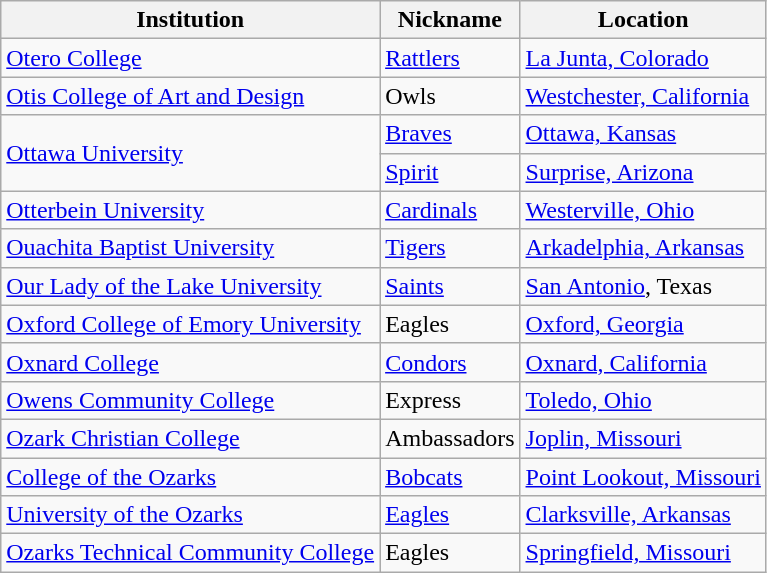<table class="wikitable">
<tr>
<th>Institution</th>
<th>Nickname</th>
<th>Location</th>
</tr>
<tr>
<td><a href='#'>Otero College</a></td>
<td><a href='#'>Rattlers</a></td>
<td><a href='#'>La Junta, Colorado</a></td>
</tr>
<tr>
<td><a href='#'>Otis College of Art and Design</a></td>
<td>Owls</td>
<td><a href='#'>Westchester, California</a></td>
</tr>
<tr>
<td rowspan="2"><a href='#'>Ottawa University</a></td>
<td><a href='#'>Braves</a></td>
<td><a href='#'>Ottawa, Kansas</a></td>
</tr>
<tr>
<td><a href='#'>Spirit</a></td>
<td><a href='#'>Surprise, Arizona</a></td>
</tr>
<tr>
<td><a href='#'>Otterbein University</a></td>
<td><a href='#'>Cardinals</a></td>
<td><a href='#'>Westerville, Ohio</a></td>
</tr>
<tr>
<td><a href='#'>Ouachita Baptist University</a></td>
<td><a href='#'>Tigers</a></td>
<td><a href='#'>Arkadelphia, Arkansas</a></td>
</tr>
<tr>
<td><a href='#'>Our Lady of the Lake University</a></td>
<td><a href='#'>Saints</a></td>
<td><a href='#'>San Antonio</a>, Texas</td>
</tr>
<tr>
<td><a href='#'>Oxford College of Emory University</a></td>
<td>Eagles</td>
<td><a href='#'>Oxford, Georgia</a></td>
</tr>
<tr>
<td><a href='#'>Oxnard College</a></td>
<td><a href='#'>Condors</a></td>
<td><a href='#'>Oxnard, California</a></td>
</tr>
<tr>
<td><a href='#'>Owens Community College</a></td>
<td>Express</td>
<td><a href='#'>Toledo, Ohio</a></td>
</tr>
<tr>
<td><a href='#'>Ozark Christian College</a></td>
<td>Ambassadors</td>
<td><a href='#'>Joplin, Missouri</a></td>
</tr>
<tr>
<td><a href='#'>College of the Ozarks</a></td>
<td><a href='#'>Bobcats</a></td>
<td><a href='#'>Point Lookout, Missouri</a></td>
</tr>
<tr>
<td><a href='#'>University of the Ozarks</a></td>
<td><a href='#'>Eagles</a></td>
<td><a href='#'>Clarksville, Arkansas</a></td>
</tr>
<tr>
<td><a href='#'>Ozarks Technical Community College</a></td>
<td>Eagles</td>
<td><a href='#'>Springfield, Missouri</a></td>
</tr>
</table>
